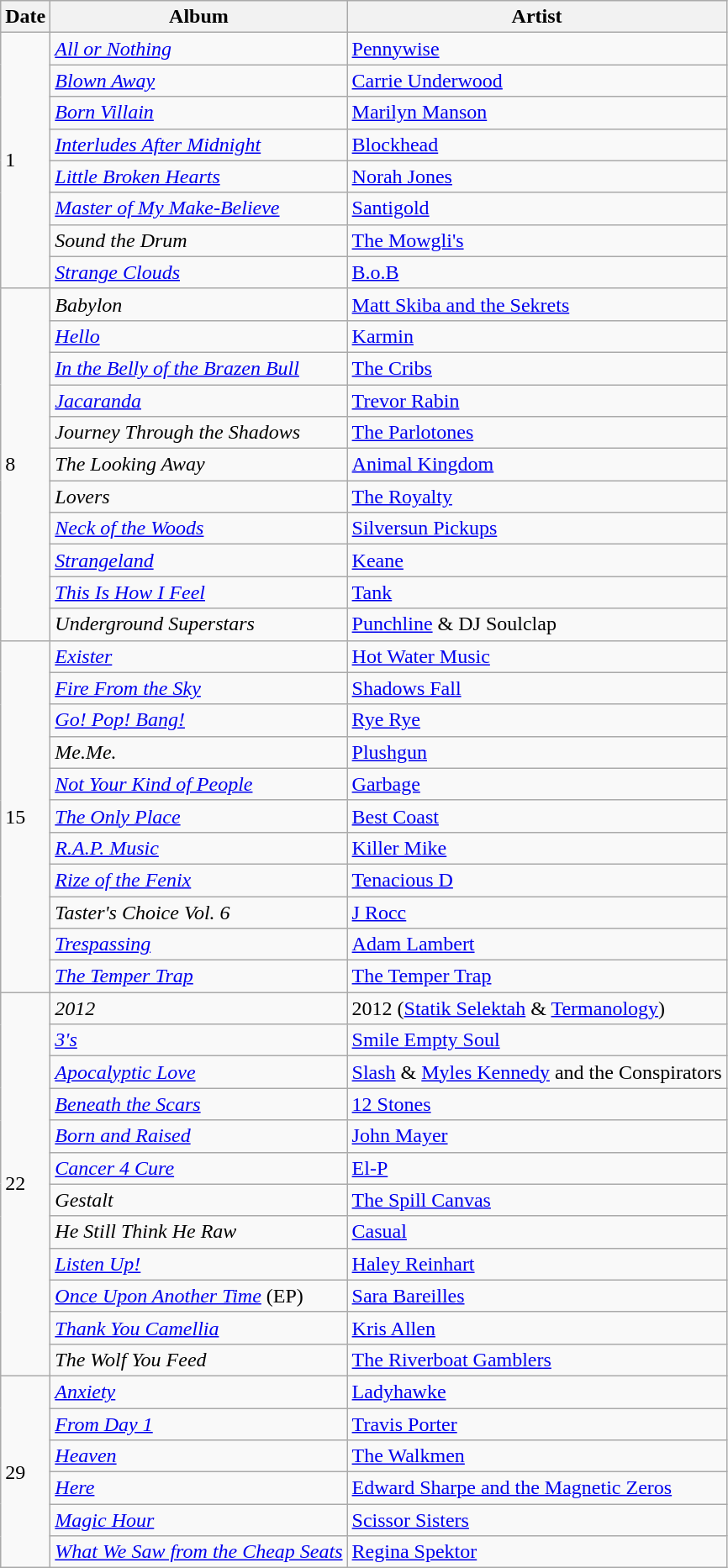<table class="wikitable" style="text-align: left;">
<tr>
<th>Date</th>
<th>Album</th>
<th>Artist</th>
</tr>
<tr>
<td rowspan="8">1</td>
<td><em><a href='#'>All or Nothing</a></em></td>
<td><a href='#'>Pennywise</a></td>
</tr>
<tr>
<td><em><a href='#'>Blown Away</a></em></td>
<td><a href='#'>Carrie Underwood</a></td>
</tr>
<tr>
<td><em><a href='#'>Born Villain</a></em></td>
<td><a href='#'>Marilyn Manson</a></td>
</tr>
<tr>
<td><em><a href='#'>Interludes After Midnight</a></em></td>
<td><a href='#'>Blockhead</a></td>
</tr>
<tr>
<td><em><a href='#'>Little Broken Hearts</a></em></td>
<td><a href='#'>Norah Jones</a></td>
</tr>
<tr>
<td><em><a href='#'>Master of My Make-Believe</a></em></td>
<td><a href='#'>Santigold</a></td>
</tr>
<tr>
<td><em>Sound the Drum</em></td>
<td><a href='#'>The Mowgli's</a></td>
</tr>
<tr>
<td><em><a href='#'>Strange Clouds</a></em></td>
<td><a href='#'>B.o.B</a></td>
</tr>
<tr>
<td rowspan="11">8</td>
<td><em>Babylon</em></td>
<td><a href='#'>Matt Skiba and the Sekrets</a></td>
</tr>
<tr>
<td><em><a href='#'>Hello</a></em></td>
<td><a href='#'>Karmin</a></td>
</tr>
<tr>
<td><em><a href='#'>In the Belly of the Brazen Bull</a></em></td>
<td><a href='#'>The Cribs</a></td>
</tr>
<tr>
<td><em><a href='#'>Jacaranda</a></em></td>
<td><a href='#'>Trevor Rabin</a></td>
</tr>
<tr>
<td><em>Journey Through the Shadows</em></td>
<td><a href='#'>The Parlotones</a></td>
</tr>
<tr>
<td><em>The Looking Away</em></td>
<td><a href='#'>Animal Kingdom</a></td>
</tr>
<tr>
<td><em>Lovers</em></td>
<td><a href='#'>The Royalty</a></td>
</tr>
<tr>
<td><em><a href='#'>Neck of the Woods</a></em></td>
<td><a href='#'>Silversun Pickups</a></td>
</tr>
<tr>
<td><em><a href='#'>Strangeland</a></em></td>
<td><a href='#'>Keane</a></td>
</tr>
<tr>
<td><em><a href='#'>This Is How I Feel</a></em></td>
<td><a href='#'>Tank</a></td>
</tr>
<tr>
<td><em>Underground Superstars</em></td>
<td><a href='#'>Punchline</a> & DJ Soulclap</td>
</tr>
<tr>
<td rowspan="11">15</td>
<td><em><a href='#'>Exister</a></em></td>
<td><a href='#'>Hot Water Music</a></td>
</tr>
<tr>
<td><em><a href='#'>Fire From the Sky</a></em></td>
<td><a href='#'>Shadows Fall</a></td>
</tr>
<tr>
<td><em><a href='#'>Go! Pop! Bang!</a></em></td>
<td><a href='#'>Rye Rye</a></td>
</tr>
<tr>
<td><em>Me.Me.</em></td>
<td><a href='#'>Plushgun</a></td>
</tr>
<tr>
<td><em><a href='#'>Not Your Kind of People</a></em></td>
<td><a href='#'>Garbage</a></td>
</tr>
<tr>
<td><em><a href='#'>The Only Place</a></em></td>
<td><a href='#'>Best Coast</a></td>
</tr>
<tr>
<td><em><a href='#'>R.A.P. Music</a></em></td>
<td><a href='#'>Killer Mike</a></td>
</tr>
<tr>
<td><em><a href='#'>Rize of the Fenix</a></em></td>
<td><a href='#'>Tenacious D</a></td>
</tr>
<tr>
<td><em>Taster's Choice Vol. 6</em></td>
<td><a href='#'>J Rocc</a></td>
</tr>
<tr>
<td><em><a href='#'>Trespassing</a></em></td>
<td><a href='#'>Adam Lambert</a></td>
</tr>
<tr>
<td><em><a href='#'>The Temper Trap</a></em></td>
<td><a href='#'>The Temper Trap</a></td>
</tr>
<tr>
<td rowspan="12">22</td>
<td><em>2012</em></td>
<td>2012 (<a href='#'>Statik Selektah</a> & <a href='#'>Termanology</a>)</td>
</tr>
<tr>
<td><em><a href='#'>3's</a></em></td>
<td><a href='#'>Smile Empty Soul</a></td>
</tr>
<tr>
<td><em><a href='#'>Apocalyptic Love</a></em></td>
<td><a href='#'>Slash</a> & <a href='#'>Myles Kennedy</a> and the Conspirators</td>
</tr>
<tr>
<td><em><a href='#'>Beneath the Scars</a></em></td>
<td><a href='#'>12 Stones</a></td>
</tr>
<tr>
<td><em><a href='#'>Born and Raised</a></em></td>
<td><a href='#'>John Mayer</a></td>
</tr>
<tr>
<td><em><a href='#'>Cancer 4 Cure</a></em></td>
<td><a href='#'>El-P</a></td>
</tr>
<tr>
<td><em>Gestalt</em></td>
<td><a href='#'>The Spill Canvas</a></td>
</tr>
<tr>
<td><em>He Still Think He Raw</em></td>
<td><a href='#'>Casual</a></td>
</tr>
<tr>
<td><em><a href='#'>Listen Up!</a></em></td>
<td><a href='#'>Haley Reinhart</a></td>
</tr>
<tr>
<td><em><a href='#'>Once Upon Another Time</a></em> (EP)</td>
<td><a href='#'>Sara Bareilles</a></td>
</tr>
<tr>
<td><em><a href='#'>Thank You Camellia</a></em></td>
<td><a href='#'>Kris Allen</a></td>
</tr>
<tr>
<td><em>The Wolf You Feed</em></td>
<td><a href='#'>The Riverboat Gamblers</a></td>
</tr>
<tr>
<td rowspan="6">29</td>
<td><em><a href='#'>Anxiety</a></em></td>
<td><a href='#'>Ladyhawke</a></td>
</tr>
<tr>
<td><em><a href='#'>From Day 1</a></em></td>
<td><a href='#'>Travis Porter</a></td>
</tr>
<tr>
<td><em><a href='#'>Heaven</a></em></td>
<td><a href='#'>The Walkmen</a></td>
</tr>
<tr>
<td><em><a href='#'>Here</a></em></td>
<td><a href='#'>Edward Sharpe and the Magnetic Zeros</a></td>
</tr>
<tr>
<td><em><a href='#'>Magic Hour</a></em></td>
<td><a href='#'>Scissor Sisters</a></td>
</tr>
<tr>
<td><em><a href='#'>What We Saw from the Cheap Seats</a></em></td>
<td><a href='#'>Regina Spektor</a></td>
</tr>
</table>
